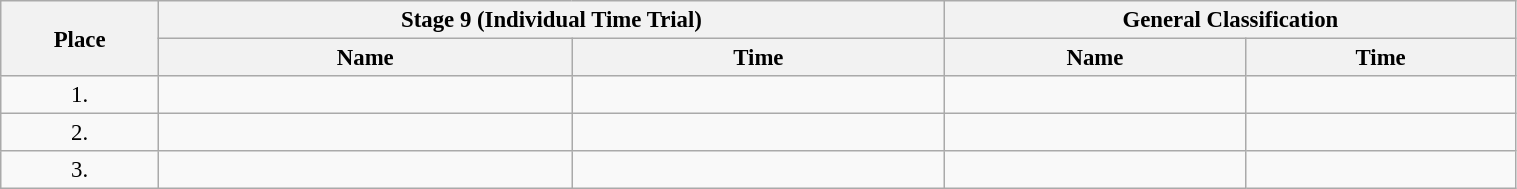<table class=wikitable style="font-size:95%" width="80%">
<tr>
<th rowspan="2">Place</th>
<th colspan="2">Stage 9 (Individual Time Trial)</th>
<th colspan="2">General Classification</th>
</tr>
<tr>
<th>Name</th>
<th>Time</th>
<th>Name</th>
<th>Time</th>
</tr>
<tr>
<td align="center">1.</td>
<td></td>
<td></td>
<td></td>
<td></td>
</tr>
<tr>
<td align="center">2.</td>
<td></td>
<td></td>
<td></td>
<td></td>
</tr>
<tr>
<td align="center">3.</td>
<td></td>
<td></td>
<td></td>
<td></td>
</tr>
</table>
